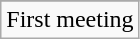<table class="wikitable">
<tr align="center">
</tr>
<tr align="center">
<td colspan=3>First meeting</td>
</tr>
</table>
